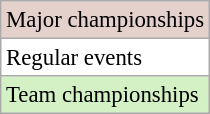<table class=wikitable style="font-size:95%">
<tr style="background:#e5d1cb;">
<td>Major championships</td>
</tr>
<tr style="background:#fff;">
<td>Regular events</td>
</tr>
<tr style="background:#D4F1C5;">
<td>Team championships</td>
</tr>
</table>
